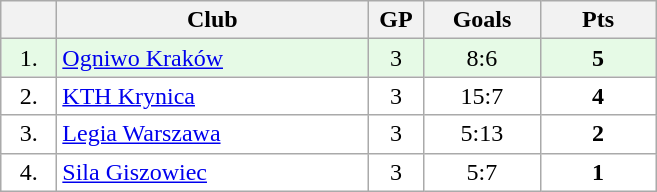<table class="wikitable">
<tr>
<th width="30"></th>
<th width="200">Club</th>
<th width="30">GP</th>
<th width="70">Goals</th>
<th width="70">Pts</th>
</tr>
<tr bgcolor="#e6fae6" align="center">
<td>1.</td>
<td align="left"><a href='#'>Ogniwo Kraków</a></td>
<td>3</td>
<td>8:6</td>
<td><strong>5</strong></td>
</tr>
<tr bgcolor="#FFFFFF" align="center">
<td>2.</td>
<td align="left"><a href='#'>KTH Krynica</a></td>
<td>3</td>
<td>15:7</td>
<td><strong>4</strong></td>
</tr>
<tr bgcolor="#FFFFFF" align="center">
<td>3.</td>
<td align="left"><a href='#'>Legia Warszawa</a></td>
<td>3</td>
<td>5:13</td>
<td><strong>2</strong></td>
</tr>
<tr bgcolor="#FFFFFF" align="center">
<td>4.</td>
<td align="left"><a href='#'>Sila Giszowiec</a></td>
<td>3</td>
<td>5:7</td>
<td><strong>1</strong></td>
</tr>
</table>
